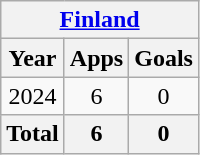<table class=wikitable style=text-align:center>
<tr>
<th colspan=4><a href='#'>Finland</a></th>
</tr>
<tr>
<th>Year</th>
<th>Apps</th>
<th>Goals</th>
</tr>
<tr>
<td>2024</td>
<td>6</td>
<td>0</td>
</tr>
<tr>
<th colspan=1>Total</th>
<th>6</th>
<th>0</th>
</tr>
</table>
